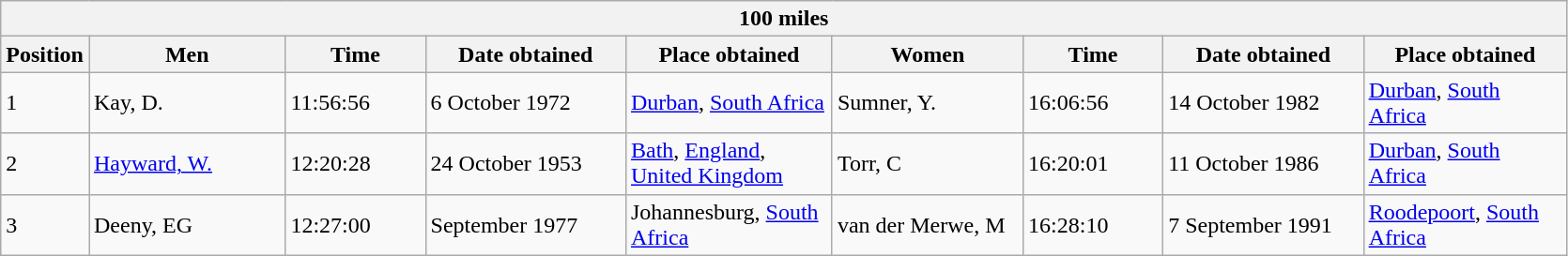<table class="wikitable sortable" width=1113px style= border: 1px>
<tr>
<th colspan="9">100 miles</th>
</tr>
<tr>
<th style="white-space: nowrap;"  width="20">Position</th>
<th width="148">Men</th>
<th width="100">Time</th>
<th width="150">Date obtained</th>
<th width="150">Place obtained</th>
<th width="145">Women</th>
<th width="100">Time</th>
<th width="150">Date obtained</th>
<th width="150">Place obtained</th>
</tr>
<tr>
<td>1</td>
<td>Kay, D.</td>
<td>11:56:56</td>
<td>6 October 1972</td>
<td><a href='#'>Durban</a>, <a href='#'>South Africa</a></td>
<td>Sumner, Y.</td>
<td>16:06:56</td>
<td>14 October 1982</td>
<td><a href='#'>Durban</a>, <a href='#'>South Africa</a></td>
</tr>
<tr>
<td>2</td>
<td><a href='#'>Hayward, W.</a></td>
<td>12:20:28</td>
<td>24 October 1953</td>
<td><a href='#'>Bath</a>, <a href='#'>England</a>, <a href='#'>United Kingdom</a></td>
<td>Torr, C</td>
<td>16:20:01</td>
<td>11 October 1986</td>
<td><a href='#'>Durban</a>, <a href='#'>South Africa</a></td>
</tr>
<tr>
<td>3</td>
<td>Deeny, EG</td>
<td>12:27:00</td>
<td>September 1977</td>
<td>Johannesburg, <a href='#'>South Africa</a></td>
<td>van der Merwe, M</td>
<td>16:28:10</td>
<td>7 September 1991</td>
<td><a href='#'>Roodepoort</a>, <a href='#'>South Africa</a></td>
</tr>
</table>
